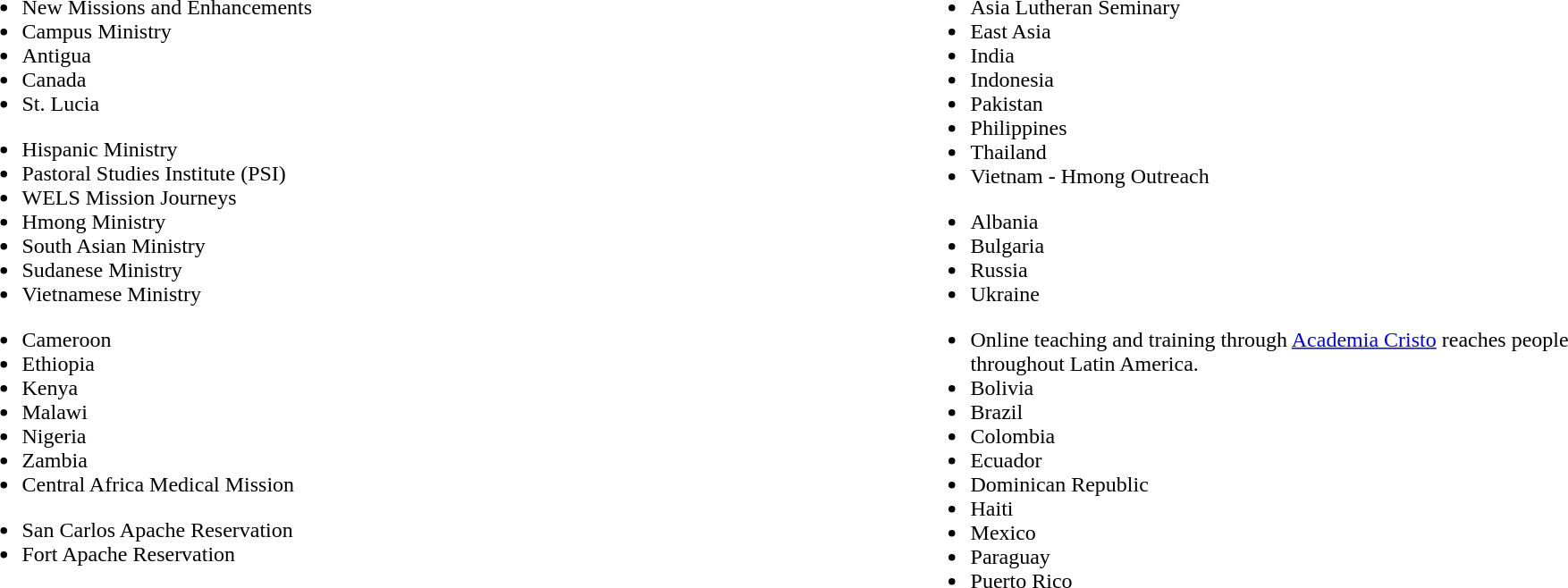<table style="width:100%;">
<tr style="vertical-align:top;">
<td width=50%><br><ul><li>New Missions and Enhancements</li><li>Campus Ministry</li><li>Antigua</li><li>Canada</li><li>St. Lucia</li></ul><ul><li>Hispanic Ministry</li><li>Pastoral Studies Institute (PSI)</li><li>WELS Mission Journeys</li><li>Hmong Ministry</li><li>South Asian Ministry</li><li>Sudanese Ministry</li><li>Vietnamese Ministry</li></ul><ul><li>Cameroon</li><li>Ethiopia</li><li>Kenya</li><li>Malawi</li><li>Nigeria</li><li>Zambia</li><li>Central Africa Medical Mission</li></ul><ul><li>San Carlos Apache Reservation</li><li>Fort Apache Reservation</li></ul></td>
<td width=6%></td>
<td width=50%><br><ul><li>Asia Lutheran Seminary</li><li>East Asia</li><li>India</li><li>Indonesia</li><li>Pakistan</li><li>Philippines</li><li>Thailand</li><li>Vietnam - Hmong Outreach</li></ul><ul><li>Albania</li><li>Bulgaria</li><li>Russia</li><li>Ukraine</li></ul><ul><li>Online teaching and training through <a href='#'>Academia Cristo</a> reaches people throughout Latin America.</li><li>Bolivia</li><li>Brazil</li><li>Colombia</li><li>Ecuador</li><li>Dominican Republic</li><li>Haiti</li><li>Mexico</li><li>Paraguay</li><li>Puerto Rico</li></ul></td>
</tr>
</table>
